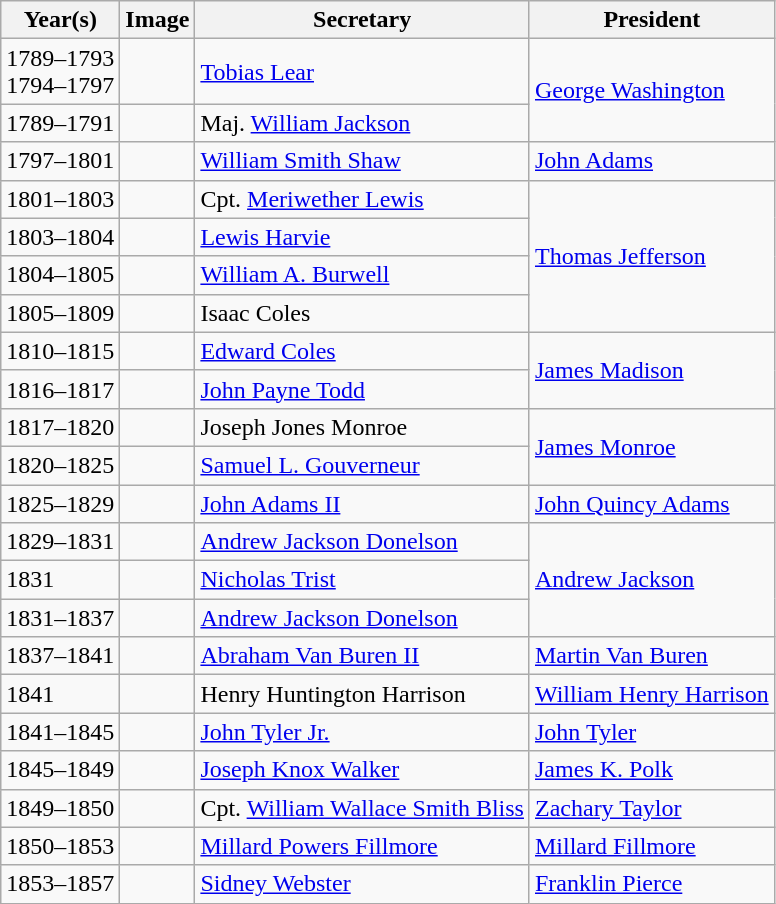<table class="wikitable">
<tr>
<th>Year(s)</th>
<th>Image</th>
<th>Secretary</th>
<th>President</th>
</tr>
<tr>
<td>1789–1793<br>1794–1797</td>
<td></td>
<td><a href='#'>Tobias Lear</a></td>
<td rowspan=2><a href='#'>George Washington</a></td>
</tr>
<tr>
<td>1789–1791</td>
<td></td>
<td>Maj. <a href='#'>William Jackson</a></td>
</tr>
<tr>
<td>1797–1801</td>
<td></td>
<td><a href='#'>William Smith Shaw</a></td>
<td><a href='#'>John Adams</a></td>
</tr>
<tr>
<td>1801–1803</td>
<td></td>
<td>Cpt. <a href='#'>Meriwether Lewis</a></td>
<td rowspan=4><a href='#'>Thomas Jefferson</a></td>
</tr>
<tr>
<td>1803–1804</td>
<td></td>
<td><a href='#'>Lewis Harvie</a></td>
</tr>
<tr>
<td>1804–1805</td>
<td></td>
<td><a href='#'>William A. Burwell</a></td>
</tr>
<tr>
<td>1805–1809</td>
<td></td>
<td>Isaac Coles</td>
</tr>
<tr>
<td>1810–1815</td>
<td></td>
<td><a href='#'>Edward Coles</a></td>
<td rowspan=2><a href='#'>James Madison</a></td>
</tr>
<tr>
<td>1816–1817</td>
<td></td>
<td><a href='#'>John Payne Todd</a></td>
</tr>
<tr>
<td>1817–1820</td>
<td></td>
<td>Joseph Jones Monroe</td>
<td rowspan=2><a href='#'>James Monroe</a></td>
</tr>
<tr>
<td>1820–1825</td>
<td></td>
<td><a href='#'>Samuel L. Gouverneur</a></td>
</tr>
<tr>
<td>1825–1829</td>
<td></td>
<td><a href='#'>John Adams II</a></td>
<td><a href='#'>John Quincy Adams</a></td>
</tr>
<tr>
<td>1829–1831</td>
<td></td>
<td><a href='#'>Andrew Jackson Donelson</a></td>
<td rowspan=3><a href='#'>Andrew Jackson</a></td>
</tr>
<tr>
<td>1831</td>
<td></td>
<td><a href='#'>Nicholas Trist</a></td>
</tr>
<tr>
<td>1831–1837</td>
<td></td>
<td><a href='#'>Andrew Jackson Donelson</a></td>
</tr>
<tr>
<td>1837–1841</td>
<td></td>
<td><a href='#'>Abraham Van Buren II</a></td>
<td><a href='#'>Martin Van Buren</a></td>
</tr>
<tr>
<td>1841</td>
<td></td>
<td>Henry Huntington Harrison</td>
<td><a href='#'>William Henry Harrison</a></td>
</tr>
<tr>
<td>1841–1845</td>
<td></td>
<td><a href='#'>John Tyler Jr.</a></td>
<td><a href='#'>John Tyler</a></td>
</tr>
<tr>
<td>1845–1849</td>
<td></td>
<td><a href='#'>Joseph Knox Walker</a></td>
<td><a href='#'>James K. Polk</a></td>
</tr>
<tr>
<td>1849–1850</td>
<td></td>
<td>Cpt. <a href='#'>William Wallace Smith Bliss</a></td>
<td><a href='#'>Zachary Taylor</a></td>
</tr>
<tr>
<td>1850–1853</td>
<td></td>
<td><a href='#'>Millard Powers Fillmore</a></td>
<td><a href='#'>Millard Fillmore</a></td>
</tr>
<tr>
<td>1853–1857</td>
<td></td>
<td><a href='#'>Sidney Webster</a></td>
<td><a href='#'>Franklin Pierce</a></td>
</tr>
</table>
